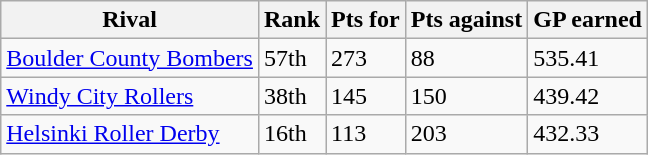<table class="wikitable">
<tr>
<th>Rival</th>
<th>Rank</th>
<th>Pts for</th>
<th>Pts against</th>
<th>GP earned</th>
</tr>
<tr>
<td><a href='#'>Boulder County Bombers</a></td>
<td>57th</td>
<td>273</td>
<td>88</td>
<td>535.41</td>
</tr>
<tr>
<td><a href='#'>Windy City Rollers</a></td>
<td>38th</td>
<td>145</td>
<td>150</td>
<td>439.42</td>
</tr>
<tr>
<td><a href='#'>Helsinki Roller Derby</a></td>
<td>16th</td>
<td>113</td>
<td>203</td>
<td>432.33</td>
</tr>
</table>
